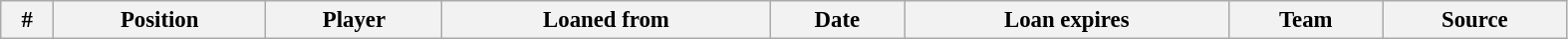<table width=83% class="wikitable sortable" style="text-align:center; font-size:95%; text-align:left">
<tr>
<th><strong>#</strong></th>
<th><strong>Position </strong></th>
<th><strong>Player </strong></th>
<th><strong>Loaned from</strong></th>
<th><strong>Date </strong></th>
<th><strong>Loan expires </strong></th>
<th><strong>Team</strong></th>
<th><strong>Source</strong></th>
</tr>
</table>
